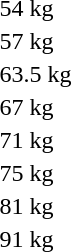<table>
<tr>
<td rowspan=2>54 kg</td>
<td rowspan=2></td>
<td rowspan=2></td>
<td></td>
</tr>
<tr>
<td></td>
</tr>
<tr>
<td rowspan=2>57 kg</td>
<td rowspan=2></td>
<td rowspan=2></td>
<td></td>
</tr>
<tr>
<td></td>
</tr>
<tr>
<td rowspan=2>63.5 kg</td>
<td rowspan=2></td>
<td rowspan=2></td>
<td></td>
</tr>
<tr>
<td></td>
</tr>
<tr>
<td rowspan=2>67 kg</td>
<td rowspan=2></td>
<td rowspan=2></td>
<td></td>
</tr>
<tr>
<td></td>
</tr>
<tr>
<td rowspan=2>71 kg</td>
<td rowspan=2></td>
<td rowspan=2></td>
<td></td>
</tr>
<tr>
<td></td>
</tr>
<tr>
<td rowspan=2>75 kg</td>
<td rowspan=2></td>
<td rowspan=2></td>
<td></td>
</tr>
<tr>
<td></td>
</tr>
<tr>
<td rowspan=2>81 kg</td>
<td rowspan=2></td>
<td rowspan=2></td>
<td></td>
</tr>
<tr>
<td></td>
</tr>
<tr>
<td rowspan=2>91 kg</td>
<td rowspan=2></td>
<td rowspan=2></td>
<td></td>
</tr>
<tr>
<td></td>
</tr>
</table>
